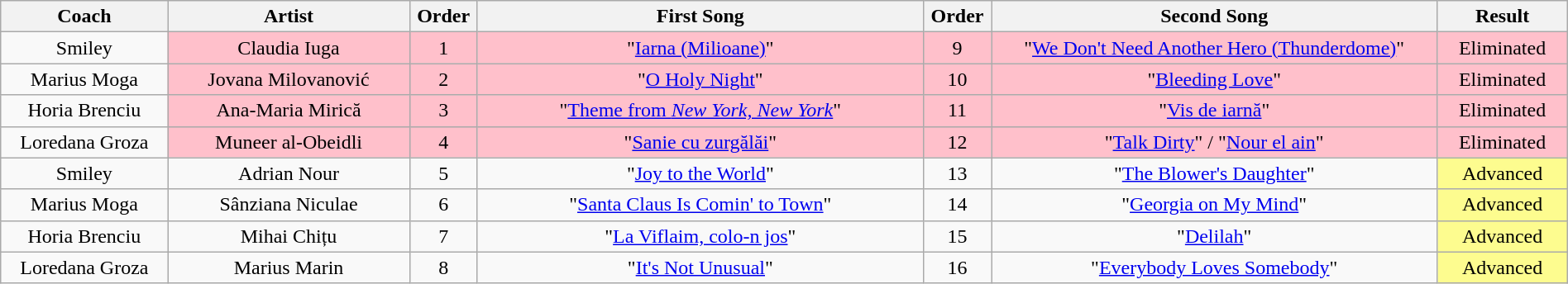<table class="wikitable" style="text-align: center; width:100%;">
<tr>
<th style="width:09%;">Coach</th>
<th style="width:13%;">Artist</th>
<th style="width:02%;">Order</th>
<th style="width:24%;">First Song</th>
<th style="width:02%;">Order</th>
<th style="width:24%;">Second Song</th>
<th style="width:07%;">Result</th>
</tr>
<tr>
<td>Smiley</td>
<td style="background:pink">Claudia Iuga</td>
<td style="background:pink">1</td>
<td style="background:pink">"<a href='#'>Iarna (Milioane)</a>"</td>
<td style="background:pink">9</td>
<td style="background:pink">"<a href='#'>We Don't Need Another Hero (Thunderdome)</a>"</td>
<td style="background:pink">Eliminated</td>
</tr>
<tr>
<td>Marius Moga</td>
<td style="background:pink">Jovana Milovanović</td>
<td style="background:pink">2</td>
<td style="background:pink">"<a href='#'>O Holy Night</a>"</td>
<td style="background:pink">10</td>
<td style="background:pink">"<a href='#'>Bleeding Love</a>"</td>
<td style="background:pink">Eliminated</td>
</tr>
<tr>
<td>Horia Brenciu</td>
<td style="background:pink">Ana-Maria Mirică</td>
<td style="background:pink">3</td>
<td style="background:pink">"<a href='#'>Theme from <em>New York, New York</em></a>"</td>
<td style="background:pink">11</td>
<td style="background:pink">"<a href='#'>Vis de iarnă</a>"</td>
<td style="background:pink">Eliminated</td>
</tr>
<tr>
<td>Loredana Groza</td>
<td style="background:pink">Muneer al-Obeidli</td>
<td style="background:pink">4</td>
<td style="background:pink">"<a href='#'>Sanie cu zurgălăi</a>"</td>
<td style="background:pink">12</td>
<td style="background:pink">"<a href='#'>Talk Dirty</a>" / "<a href='#'>Nour el ain</a>"</td>
<td style="background:pink">Eliminated</td>
</tr>
<tr>
<td>Smiley</td>
<td>Adrian Nour</td>
<td>5</td>
<td>"<a href='#'>Joy to the World</a>"</td>
<td>13</td>
<td>"<a href='#'>The Blower's Daughter</a>"</td>
<td style="background:#FDFC8F">Advanced</td>
</tr>
<tr>
<td>Marius Moga</td>
<td>Sânziana Niculae</td>
<td>6</td>
<td>"<a href='#'>Santa Claus Is Comin' to Town</a>"</td>
<td>14</td>
<td>"<a href='#'>Georgia on My Mind</a>"</td>
<td style="background:#FDFC8F">Advanced</td>
</tr>
<tr>
<td>Horia Brenciu</td>
<td>Mihai Chițu</td>
<td>7</td>
<td>"<a href='#'>La Viflaim, colo-n jos</a>"</td>
<td>15</td>
<td>"<a href='#'>Delilah</a>"</td>
<td style="background:#FDFC8F">Advanced</td>
</tr>
<tr>
<td>Loredana Groza</td>
<td>Marius Marin</td>
<td>8</td>
<td>"<a href='#'>It's Not Unusual</a>"</td>
<td>16</td>
<td>"<a href='#'>Everybody Loves Somebody</a>"</td>
<td style="background:#FDFC8F">Advanced</td>
</tr>
</table>
